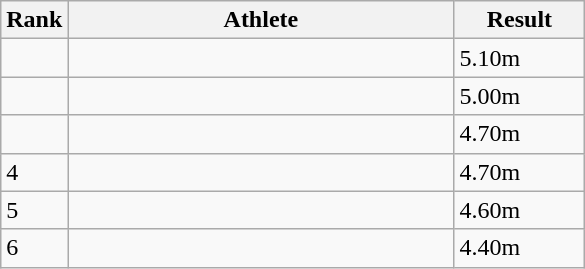<table class="wikitable" style="text-align:Left;">
<tr>
<th width=10>Rank</th>
<th width=250>Athlete</th>
<th width=80>Result</th>
</tr>
<tr>
<td></td>
<td></td>
<td>5.10m</td>
</tr>
<tr>
<td></td>
<td></td>
<td>5.00m</td>
</tr>
<tr>
<td></td>
<td></td>
<td>4.70m</td>
</tr>
<tr>
<td>4</td>
<td></td>
<td>4.70m</td>
</tr>
<tr>
<td>5</td>
<td></td>
<td>4.60m</td>
</tr>
<tr>
<td>6</td>
<td></td>
<td>4.40m</td>
</tr>
</table>
